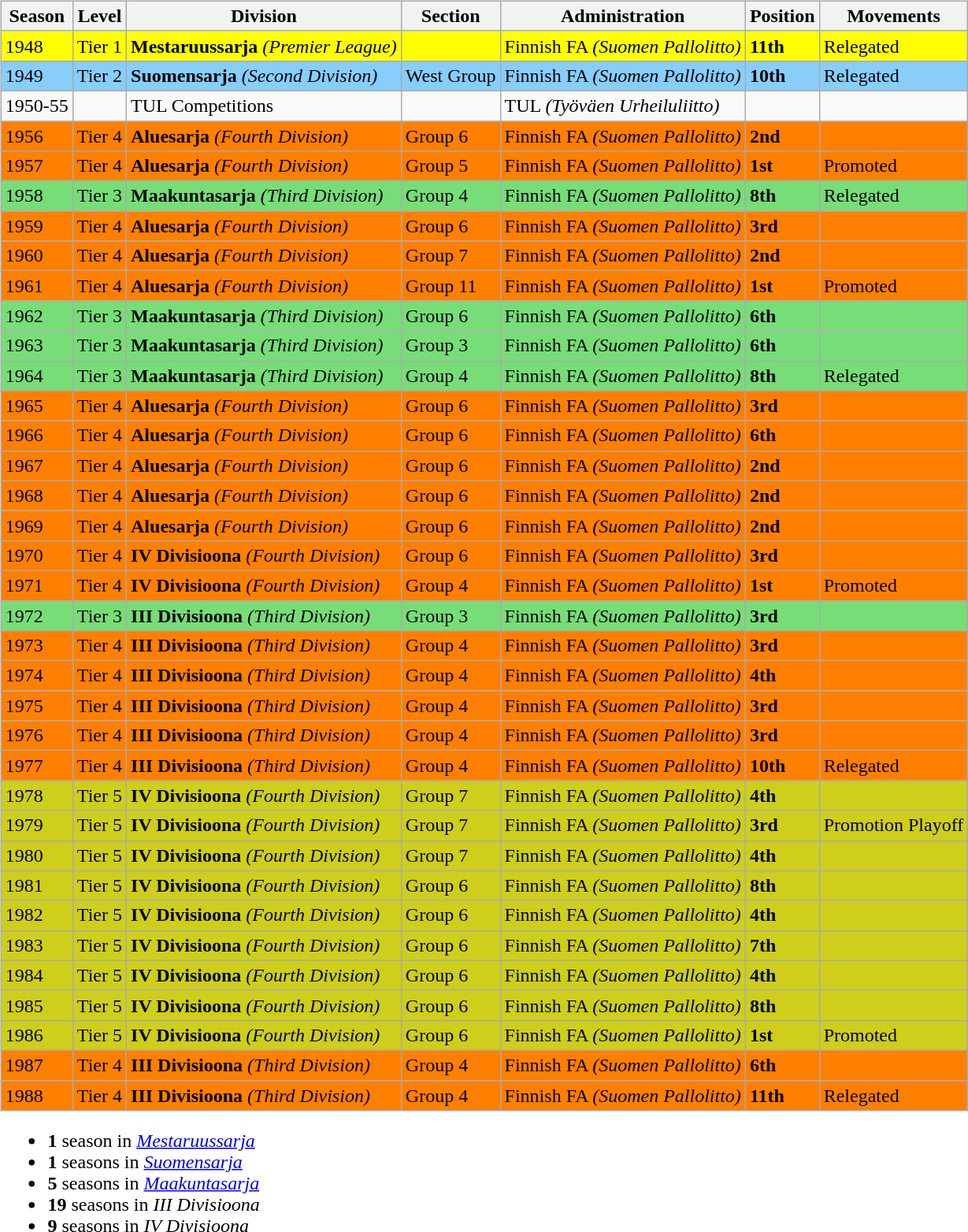<table>
<tr>
<td valign="top" width=0%><br><table class="wikitable">
<tr style="background:#f0f6fa;">
<th><strong>Season</strong></th>
<th><strong>Level</strong></th>
<th><strong>Division</strong></th>
<th><strong>Section</strong></th>
<th><strong>Administration</strong></th>
<th><strong>Position</strong></th>
<th><strong>Movements</strong></th>
</tr>
<tr>
<td style="background:#FFFF00;">1948</td>
<td style="background:#FFFF00;">Tier 1</td>
<td style="background:#FFFF00;"><strong> Mestaruussarja</strong> <em>(Premier League)</em></td>
<td style="background:#FFFF00;"></td>
<td style="background:#FFFF00;">Finnish FA <em>(Suomen Pallolitto)</em></td>
<td style="background:#FFFF00;"><strong>11th</strong></td>
<td style="background:#FFFF00;">Relegated</td>
</tr>
<tr>
<td style="background:#87CEFA;">1949</td>
<td style="background:#87CEFA;">Tier 2</td>
<td style="background:#87CEFA;"><strong>Suomensarja</strong> <em>(Second Division)</em></td>
<td style="background:#87CEFA;">West Group</td>
<td style="background:#87CEFA;">Finnish FA <em>(Suomen Pallolitto)</em></td>
<td style="background:#87CEFA;"><strong>10th</strong></td>
<td style="background:#87CEFA;">Relegated</td>
</tr>
<tr>
<td style="background:;">1950-55</td>
<td style="background:;"></td>
<td style="background:;">TUL Competitions</td>
<td style="background:;"></td>
<td style="background:;">TUL <em>(Työväen Urheiluliitto)</em></td>
<td style="background:;"></td>
<td style="background:;"></td>
</tr>
<tr>
<td style="background:#FF7F00;">1956</td>
<td style="background:#FF7F00;">Tier 4</td>
<td style="background:#FF7F00;"><strong>Aluesarja</strong> <em>(Fourth Division)</em></td>
<td style="background:#FF7F00;">Group 6</td>
<td style="background:#FF7F00;">Finnish FA <em>(Suomen Pallolitto)</em></td>
<td style="background:#FF7F00;"><strong>2nd</strong></td>
<td style="background:#FF7F00;"></td>
</tr>
<tr>
<td style="background:#FF7F00;">1957</td>
<td style="background:#FF7F00;">Tier 4</td>
<td style="background:#FF7F00;"><strong>Aluesarja</strong> <em>(Fourth Division)</em></td>
<td style="background:#FF7F00;">Group 5</td>
<td style="background:#FF7F00;">Finnish FA <em>(Suomen Pallolitto)</em></td>
<td style="background:#FF7F00;"><strong>1st</strong></td>
<td style="background:#FF7F00;">Promoted</td>
</tr>
<tr>
<td style="background:#77DD77;">1958</td>
<td style="background:#77DD77;">Tier 3</td>
<td style="background:#77DD77;"><strong>Maakuntasarja</strong> <em>(Third Division)</em></td>
<td style="background:#77DD77;">Group 4</td>
<td style="background:#77DD77;">Finnish FA <em>(Suomen Pallolitto)</em></td>
<td style="background:#77DD77;"><strong>8th</strong></td>
<td style="background:#77DD77;">Relegated</td>
</tr>
<tr>
<td style="background:#FF7F00;">1959</td>
<td style="background:#FF7F00;">Tier 4</td>
<td style="background:#FF7F00;"><strong>Aluesarja</strong> <em>(Fourth Division)</em></td>
<td style="background:#FF7F00;">Group 6</td>
<td style="background:#FF7F00;">Finnish FA <em>(Suomen Pallolitto)</em></td>
<td style="background:#FF7F00;"><strong>3rd</strong></td>
<td style="background:#FF7F00;"></td>
</tr>
<tr>
<td style="background:#FF7F00;">1960</td>
<td style="background:#FF7F00;">Tier 4</td>
<td style="background:#FF7F00;"><strong>Aluesarja</strong> <em>(Fourth Division)</em></td>
<td style="background:#FF7F00;">Group 7</td>
<td style="background:#FF7F00;">Finnish FA <em>(Suomen Pallolitto)</em></td>
<td style="background:#FF7F00;"><strong>2nd</strong></td>
<td style="background:#FF7F00;"></td>
</tr>
<tr>
<td style="background:#FF7F00;">1961</td>
<td style="background:#FF7F00;">Tier 4</td>
<td style="background:#FF7F00;"><strong>Aluesarja</strong> <em>(Fourth Division)</em></td>
<td style="background:#FF7F00;">Group 11</td>
<td style="background:#FF7F00;">Finnish FA <em>(Suomen Pallolitto)</em></td>
<td style="background:#FF7F00;"><strong>1st</strong></td>
<td style="background:#FF7F00;">Promoted</td>
</tr>
<tr>
<td style="background:#77DD77;">1962</td>
<td style="background:#77DD77;">Tier 3</td>
<td style="background:#77DD77;"><strong>Maakuntasarja</strong> <em>(Third Division)</em></td>
<td style="background:#77DD77;">Group 6</td>
<td style="background:#77DD77;">Finnish FA <em>(Suomen Pallolitto)</em></td>
<td style="background:#77DD77;"><strong>6th</strong></td>
<td style="background:#77DD77;"></td>
</tr>
<tr>
<td style="background:#77DD77;">1963</td>
<td style="background:#77DD77;">Tier 3</td>
<td style="background:#77DD77;"><strong>Maakuntasarja</strong> <em>(Third Division)</em></td>
<td style="background:#77DD77;">Group 3</td>
<td style="background:#77DD77;">Finnish FA <em>(Suomen Pallolitto)</em></td>
<td style="background:#77DD77;"><strong>6th</strong></td>
<td style="background:#77DD77;"></td>
</tr>
<tr>
<td style="background:#77DD77;">1964</td>
<td style="background:#77DD77;">Tier 3</td>
<td style="background:#77DD77;"><strong>Maakuntasarja</strong> <em>(Third Division)</em></td>
<td style="background:#77DD77;">Group 4</td>
<td style="background:#77DD77;">Finnish FA <em>(Suomen Pallolitto)</em></td>
<td style="background:#77DD77;"><strong>8th</strong></td>
<td style="background:#77DD77;">Relegated</td>
</tr>
<tr>
<td style="background:#FF7F00;">1965</td>
<td style="background:#FF7F00;">Tier 4</td>
<td style="background:#FF7F00;"><strong>Aluesarja</strong> <em>(Fourth Division)</em></td>
<td style="background:#FF7F00;">Group 6</td>
<td style="background:#FF7F00;">Finnish FA <em>(Suomen Pallolitto)</em></td>
<td style="background:#FF7F00;"><strong>3rd</strong></td>
<td style="background:#FF7F00;"></td>
</tr>
<tr>
<td style="background:#FF7F00;">1966</td>
<td style="background:#FF7F00;">Tier 4</td>
<td style="background:#FF7F00;"><strong>Aluesarja</strong> <em>(Fourth Division)</em></td>
<td style="background:#FF7F00;">Group 6</td>
<td style="background:#FF7F00;">Finnish FA <em>(Suomen Pallolitto)</em></td>
<td style="background:#FF7F00;"><strong>6th</strong></td>
<td style="background:#FF7F00;"></td>
</tr>
<tr>
<td style="background:#FF7F00;">1967</td>
<td style="background:#FF7F00;">Tier 4</td>
<td style="background:#FF7F00;"><strong>Aluesarja</strong> <em>(Fourth Division)</em></td>
<td style="background:#FF7F00;">Group 6</td>
<td style="background:#FF7F00;">Finnish FA <em>(Suomen Pallolitto)</em></td>
<td style="background:#FF7F00;"><strong>2nd</strong></td>
<td style="background:#FF7F00;"></td>
</tr>
<tr>
<td style="background:#FF7F00;">1968</td>
<td style="background:#FF7F00;">Tier 4</td>
<td style="background:#FF7F00;"><strong>Aluesarja</strong> <em>(Fourth Division)</em></td>
<td style="background:#FF7F00;">Group 6</td>
<td style="background:#FF7F00;">Finnish FA <em>(Suomen Pallolitto)</em></td>
<td style="background:#FF7F00;"><strong>2nd</strong></td>
<td style="background:#FF7F00;"></td>
</tr>
<tr>
<td style="background:#FF7F00;">1969</td>
<td style="background:#FF7F00;">Tier 4</td>
<td style="background:#FF7F00;"><strong>Aluesarja</strong> <em>(Fourth Division)</em></td>
<td style="background:#FF7F00;">Group 6</td>
<td style="background:#FF7F00;">Finnish FA <em>(Suomen Pallolitto)</em></td>
<td style="background:#FF7F00;"><strong>2nd</strong></td>
<td style="background:#FF7F00;"></td>
</tr>
<tr>
<td style="background:#FF7F00;">1970</td>
<td style="background:#FF7F00;">Tier 4</td>
<td style="background:#FF7F00;"><strong>IV Divisioona</strong> <em>(Fourth Division)</em></td>
<td style="background:#FF7F00;">Group 6</td>
<td style="background:#FF7F00;">Finnish FA <em>(Suomen Pallolitto)</em></td>
<td style="background:#FF7F00;"><strong>3rd</strong></td>
<td style="background:#FF7F00;"></td>
</tr>
<tr>
<td style="background:#FF7F00;">1971</td>
<td style="background:#FF7F00;">Tier 4</td>
<td style="background:#FF7F00;"><strong>IV Divisioona</strong> <em>(Fourth Division)</em></td>
<td style="background:#FF7F00;">Group 4</td>
<td style="background:#FF7F00;">Finnish FA <em>(Suomen Pallolitto)</em></td>
<td style="background:#FF7F00;"><strong>1st</strong></td>
<td style="background:#FF7F00;">Promoted</td>
</tr>
<tr>
<td style="background:#77DD77;">1972</td>
<td style="background:#77DD77;">Tier 3</td>
<td style="background:#77DD77;"><strong>III Divisioona</strong> <em>(Third Division)</em></td>
<td style="background:#77DD77;">Group 3</td>
<td style="background:#77DD77;">Finnish FA <em>(Suomen Pallolitto)</em></td>
<td style="background:#77DD77;"><strong>3rd</strong></td>
<td style="background:#77DD77;"></td>
</tr>
<tr>
<td style="background:#FF7F00;">1973</td>
<td style="background:#FF7F00;">Tier 4</td>
<td style="background:#FF7F00;"><strong>III Divisioona</strong> <em>(Third Division)</em></td>
<td style="background:#FF7F00;">Group 4</td>
<td style="background:#FF7F00;">Finnish FA <em>(Suomen Pallolitto)</em></td>
<td style="background:#FF7F00;"><strong>3rd</strong></td>
<td style="background:#FF7F00;"></td>
</tr>
<tr>
<td style="background:#FF7F00;">1974</td>
<td style="background:#FF7F00;">Tier 4</td>
<td style="background:#FF7F00;"><strong>III Divisioona</strong> <em>(Third Division)</em></td>
<td style="background:#FF7F00;">Group 4</td>
<td style="background:#FF7F00;">Finnish FA <em>(Suomen Pallolitto)</em></td>
<td style="background:#FF7F00;"><strong>4th</strong></td>
<td style="background:#FF7F00;"></td>
</tr>
<tr>
<td style="background:#FF7F00;">1975</td>
<td style="background:#FF7F00;">Tier 4</td>
<td style="background:#FF7F00;"><strong>III Divisioona</strong> <em>(Third Division)</em></td>
<td style="background:#FF7F00;">Group 4</td>
<td style="background:#FF7F00;">Finnish FA <em>(Suomen Pallolitto)</em></td>
<td style="background:#FF7F00;"><strong>3rd</strong></td>
<td style="background:#FF7F00;"></td>
</tr>
<tr>
<td style="background:#FF7F00;">1976</td>
<td style="background:#FF7F00;">Tier 4</td>
<td style="background:#FF7F00;"><strong>III Divisioona</strong> <em>(Third Division)</em></td>
<td style="background:#FF7F00;">Group 4</td>
<td style="background:#FF7F00;">Finnish FA <em>(Suomen Pallolitto)</em></td>
<td style="background:#FF7F00;"><strong>3rd</strong></td>
<td style="background:#FF7F00;"></td>
</tr>
<tr>
<td style="background:#FF7F00;">1977</td>
<td style="background:#FF7F00;">Tier 4</td>
<td style="background:#FF7F00;"><strong>III Divisioona</strong> <em>(Third Division)</em></td>
<td style="background:#FF7F00;">Group 4</td>
<td style="background:#FF7F00;">Finnish FA <em>(Suomen Pallolitto)</em></td>
<td style="background:#FF7F00;"><strong>10th</strong></td>
<td style="background:#FF7F00;">Relegated</td>
</tr>
<tr>
<td style="background:#CECE1B;">1978</td>
<td style="background:#CECE1B;">Tier 5</td>
<td style="background:#CECE1B;"><strong>IV Divisioona</strong> <em>(Fourth Division)</em></td>
<td style="background:#CECE1B;">Group 7</td>
<td style="background:#CECE1B;">Finnish FA <em>(Suomen Pallolitto)</em></td>
<td style="background:#CECE1B;"><strong>4th</strong></td>
<td style="background:#CECE1B;"></td>
</tr>
<tr>
<td style="background:#CECE1B;">1979</td>
<td style="background:#CECE1B;">Tier 5</td>
<td style="background:#CECE1B;"><strong>IV Divisioona</strong> <em>(Fourth Division)</em></td>
<td style="background:#CECE1B;">Group 7</td>
<td style="background:#CECE1B;">Finnish FA <em>(Suomen Pallolitto)</em></td>
<td style="background:#CECE1B;"><strong>3rd</strong></td>
<td style="background:#CECE1B;">Promotion Playoff</td>
</tr>
<tr>
<td style="background:#CECE1B;">1980</td>
<td style="background:#CECE1B;">Tier 5</td>
<td style="background:#CECE1B;"><strong>IV Divisioona</strong> <em>(Fourth Division)</em></td>
<td style="background:#CECE1B;">Group 7</td>
<td style="background:#CECE1B;">Finnish FA <em>(Suomen Pallolitto)</em></td>
<td style="background:#CECE1B;"><strong>4th</strong></td>
<td style="background:#CECE1B;"></td>
</tr>
<tr>
<td style="background:#CECE1B;">1981</td>
<td style="background:#CECE1B;">Tier 5</td>
<td style="background:#CECE1B;"><strong>IV Divisioona</strong> <em>(Fourth Division)</em></td>
<td style="background:#CECE1B;">Group 6</td>
<td style="background:#CECE1B;">Finnish FA <em>(Suomen Pallolitto)</em></td>
<td style="background:#CECE1B;"><strong>8th</strong></td>
<td style="background:#CECE1B;"></td>
</tr>
<tr>
<td style="background:#CECE1B;">1982</td>
<td style="background:#CECE1B;">Tier 5</td>
<td style="background:#CECE1B;"><strong>IV Divisioona</strong> <em>(Fourth Division)</em></td>
<td style="background:#CECE1B;">Group 6</td>
<td style="background:#CECE1B;">Finnish FA <em>(Suomen Pallolitto)</em></td>
<td style="background:#CECE1B;"><strong>4th</strong></td>
<td style="background:#CECE1B;"></td>
</tr>
<tr>
<td style="background:#CECE1B;">1983</td>
<td style="background:#CECE1B;">Tier 5</td>
<td style="background:#CECE1B;"><strong>IV Divisioona</strong> <em>(Fourth Division)</em></td>
<td style="background:#CECE1B;">Group 6</td>
<td style="background:#CECE1B;">Finnish FA <em>(Suomen Pallolitto)</em></td>
<td style="background:#CECE1B;"><strong>7th</strong></td>
<td style="background:#CECE1B;"></td>
</tr>
<tr>
<td style="background:#CECE1B;">1984</td>
<td style="background:#CECE1B;">Tier 5</td>
<td style="background:#CECE1B;"><strong>IV Divisioona</strong> <em>(Fourth Division)</em></td>
<td style="background:#CECE1B;">Group 6</td>
<td style="background:#CECE1B;">Finnish FA <em>(Suomen Pallolitto)</em></td>
<td style="background:#CECE1B;"><strong>4th</strong></td>
<td style="background:#CECE1B;"></td>
</tr>
<tr>
<td style="background:#CECE1B;">1985</td>
<td style="background:#CECE1B;">Tier 5</td>
<td style="background:#CECE1B;"><strong>IV Divisioona</strong> <em>(Fourth Division)</em></td>
<td style="background:#CECE1B;">Group 6</td>
<td style="background:#CECE1B;">Finnish FA <em>(Suomen Pallolitto)</em></td>
<td style="background:#CECE1B;"><strong>8th</strong></td>
<td style="background:#CECE1B;"></td>
</tr>
<tr>
<td style="background:#CECE1B;">1986</td>
<td style="background:#CECE1B;">Tier 5</td>
<td style="background:#CECE1B;"><strong>IV Divisioona</strong> <em>(Fourth Division)</em></td>
<td style="background:#CECE1B;">Group 6</td>
<td style="background:#CECE1B;">Finnish FA <em>(Suomen Pallolitto)</em></td>
<td style="background:#CECE1B;"><strong>1st</strong></td>
<td style="background:#CECE1B;">Promoted</td>
</tr>
<tr>
<td style="background:#FF7F00;">1987</td>
<td style="background:#FF7F00;">Tier 4</td>
<td style="background:#FF7F00;"><strong>III Divisioona</strong> <em>(Third Division)</em></td>
<td style="background:#FF7F00;">Group 4</td>
<td style="background:#FF7F00;">Finnish FA <em>(Suomen Pallolitto)</em></td>
<td style="background:#FF7F00;"><strong>6th</strong></td>
<td style="background:#FF7F00;"></td>
</tr>
<tr>
<td style="background:#FF7F00;">1988</td>
<td style="background:#FF7F00;">Tier 4</td>
<td style="background:#FF7F00;"><strong>III Divisioona</strong> <em>(Third Division)</em></td>
<td style="background:#FF7F00;">Group 4</td>
<td style="background:#FF7F00;">Finnish FA <em>(Suomen Pallolitto)</em></td>
<td style="background:#FF7F00;"><strong>11th</strong></td>
<td style="background:#FF7F00;">Relegated</td>
</tr>
</table>
<ul><li><strong>1</strong> season in <em><a href='#'>Mestaruussarja</a></em></li><li><strong>1</strong> seasons in <em><a href='#'>Suomensarja</a></em></li><li><strong>5</strong> seasons in <em><a href='#'>Maakuntasarja</a></em></li><li><strong>19</strong> seasons in <em>III Divisioona</em></li><li><strong>9</strong> seasons in <em>IV Divisioona</em></li></ul></td>
</tr>
</table>
